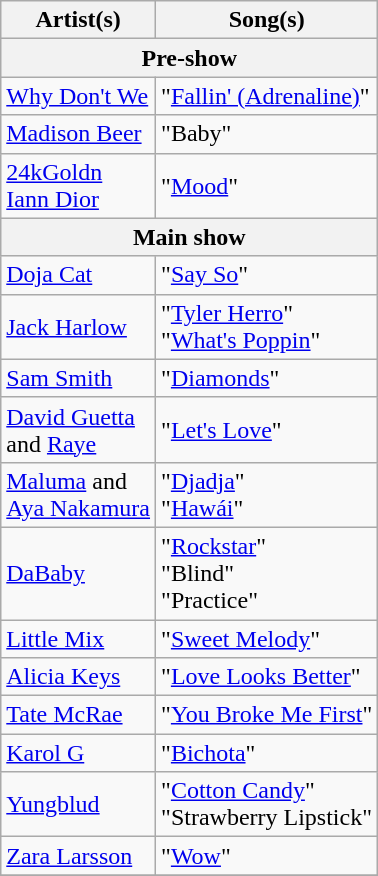<table class="wikitable plainrowheaders">
<tr>
<th scope="col">Artist(s)</th>
<th scope="col">Song(s)</th>
</tr>
<tr>
<th colspan="3">Pre-show</th>
</tr>
<tr>
<td><a href='#'>Why Don't We</a></td>
<td>"<a href='#'>Fallin' (Adrenaline)</a>"</td>
</tr>
<tr>
<td><a href='#'>Madison Beer</a></td>
<td>"Baby"</td>
</tr>
<tr>
<td><a href='#'>24kGoldn</a><br><a href='#'>Iann Dior</a></td>
<td>"<a href='#'>Mood</a>"</td>
</tr>
<tr>
<th colspan="3">Main show</th>
</tr>
<tr>
<td><a href='#'>Doja Cat</a></td>
<td>"<a href='#'>Say So</a>"</td>
</tr>
<tr>
<td><a href='#'>Jack Harlow</a></td>
<td>"<a href='#'>Tyler Herro</a>"<br>"<a href='#'>What's Poppin</a>"</td>
</tr>
<tr>
<td><a href='#'>Sam Smith</a></td>
<td>"<a href='#'>Diamonds</a>"</td>
</tr>
<tr>
<td><a href='#'>David Guetta</a><br>and <a href='#'>Raye</a></td>
<td>"<a href='#'>Let's Love</a>"</td>
</tr>
<tr>
<td><a href='#'>Maluma</a> and<br><a href='#'>Aya Nakamura</a></td>
<td>"<a href='#'>Djadja</a>"<br>"<a href='#'>Hawái</a>"</td>
</tr>
<tr>
<td><a href='#'>DaBaby</a></td>
<td>"<a href='#'>Rockstar</a>"<br>"Blind"<br>"Practice"</td>
</tr>
<tr>
<td><a href='#'>Little Mix</a></td>
<td>"<a href='#'>Sweet Melody</a>"</td>
</tr>
<tr>
<td><a href='#'>Alicia Keys</a></td>
<td>"<a href='#'>Love Looks Better</a>"</td>
</tr>
<tr>
<td><a href='#'>Tate McRae</a></td>
<td>"<a href='#'>You Broke Me First</a>"</td>
</tr>
<tr>
<td><a href='#'>Karol G</a></td>
<td>"<a href='#'>Bichota</a>"</td>
</tr>
<tr>
<td><a href='#'>Yungblud</a></td>
<td>"<a href='#'>Cotton Candy</a>"<br>"Strawberry Lipstick"</td>
</tr>
<tr>
<td><a href='#'>Zara Larsson</a></td>
<td>"<a href='#'>Wow</a>"</td>
</tr>
<tr>
</tr>
</table>
